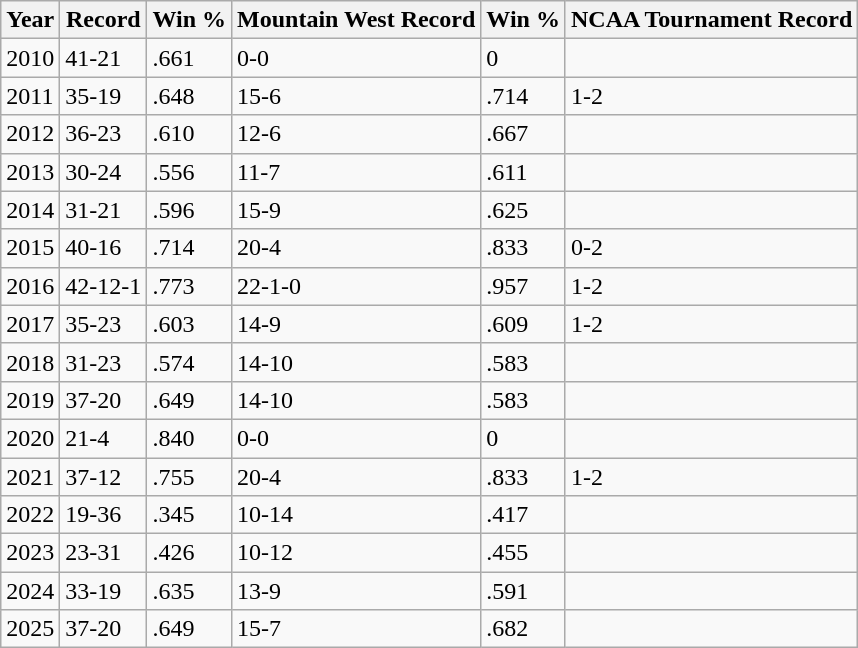<table class="wikitable">
<tr>
<th>Year</th>
<th>Record</th>
<th>Win %</th>
<th>Mountain West Record</th>
<th>Win %</th>
<th>NCAA Tournament Record</th>
</tr>
<tr>
<td>2010</td>
<td>41-21</td>
<td>.661</td>
<td>0-0</td>
<td>0</td>
<td></td>
</tr>
<tr>
<td>2011</td>
<td>35-19</td>
<td>.648</td>
<td>15-6</td>
<td>.714</td>
<td>1-2</td>
</tr>
<tr>
<td>2012</td>
<td>36-23</td>
<td>.610</td>
<td>12-6</td>
<td>.667</td>
<td></td>
</tr>
<tr>
<td>2013</td>
<td>30-24</td>
<td>.556</td>
<td>11-7</td>
<td>.611</td>
<td></td>
</tr>
<tr>
<td>2014</td>
<td>31-21</td>
<td>.596</td>
<td>15-9</td>
<td>.625</td>
<td></td>
</tr>
<tr>
<td>2015</td>
<td>40-16</td>
<td>.714</td>
<td>20-4</td>
<td>.833</td>
<td>0-2</td>
</tr>
<tr>
<td>2016</td>
<td>42-12-1</td>
<td>.773</td>
<td>22-1-0</td>
<td>.957</td>
<td>1-2</td>
</tr>
<tr>
<td>2017</td>
<td>35-23</td>
<td>.603</td>
<td>14-9</td>
<td>.609</td>
<td>1-2</td>
</tr>
<tr>
<td>2018</td>
<td>31-23</td>
<td>.574</td>
<td>14-10</td>
<td>.583</td>
<td></td>
</tr>
<tr>
<td>2019</td>
<td>37-20</td>
<td>.649</td>
<td>14-10</td>
<td>.583</td>
<td></td>
</tr>
<tr>
<td>2020</td>
<td>21-4</td>
<td>.840</td>
<td>0-0</td>
<td>0</td>
</tr>
<tr>
<td>2021</td>
<td>37-12</td>
<td>.755</td>
<td>20-4</td>
<td>.833</td>
<td>1-2</td>
</tr>
<tr>
<td>2022</td>
<td>19-36</td>
<td>.345</td>
<td>10-14</td>
<td>.417</td>
<td></td>
</tr>
<tr>
<td>2023</td>
<td>23-31</td>
<td>.426</td>
<td>10-12</td>
<td>.455</td>
<td></td>
</tr>
<tr>
<td>2024</td>
<td>33-19</td>
<td>.635</td>
<td>13-9</td>
<td>.591</td>
<td></td>
</tr>
<tr>
<td>2025</td>
<td>37-20</td>
<td>.649</td>
<td>15-7</td>
<td>.682</td>
<td></td>
</tr>
</table>
